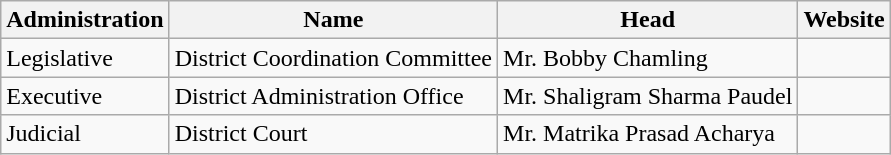<table class="wikitable">
<tr>
<th>Administration</th>
<th>Name</th>
<th>Head</th>
<th>Website</th>
</tr>
<tr>
<td>Legislative</td>
<td>District Coordination Committee</td>
<td>Mr. Bobby Chamling</td>
<td></td>
</tr>
<tr>
<td>Executive</td>
<td>District Administration Office</td>
<td>Mr. Shaligram Sharma Paudel</td>
<td></td>
</tr>
<tr>
<td>Judicial</td>
<td>District Court</td>
<td>Mr. Matrika Prasad Acharya</td>
<td></td>
</tr>
</table>
